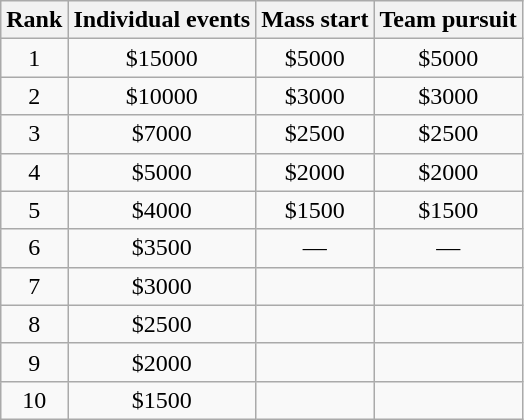<table class="wikitable" border="1" style="text-align:center">
<tr>
<th>Rank</th>
<th>Individual events</th>
<th>Mass start</th>
<th>Team pursuit</th>
</tr>
<tr>
<td>1</td>
<td>$15000</td>
<td>$5000</td>
<td>$5000</td>
</tr>
<tr>
<td>2</td>
<td>$10000</td>
<td>$3000</td>
<td>$3000</td>
</tr>
<tr>
<td>3</td>
<td>$7000</td>
<td>$2500</td>
<td>$2500</td>
</tr>
<tr>
<td>4</td>
<td>$5000</td>
<td>$2000</td>
<td>$2000</td>
</tr>
<tr>
<td>5</td>
<td>$4000</td>
<td>$1500</td>
<td>$1500</td>
</tr>
<tr>
<td>6</td>
<td>$3500</td>
<td>—</td>
<td>—</td>
</tr>
<tr>
<td>7</td>
<td>$3000</td>
<td></td>
<td></td>
</tr>
<tr>
<td>8</td>
<td>$2500</td>
<td></td>
<td></td>
</tr>
<tr>
<td>9</td>
<td>$2000</td>
<td></td>
<td></td>
</tr>
<tr>
<td>10</td>
<td>$1500</td>
<td></td>
<td></td>
</tr>
</table>
